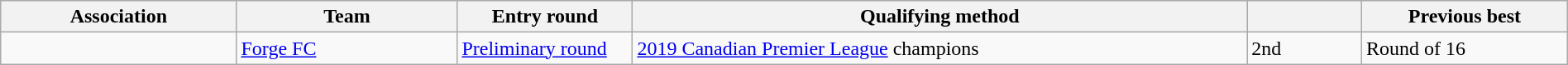<table class="wikitable" style="table-layout:fixed;width:100%;">
<tr>
<th width=15%>Association</th>
<th width=14%>Team</th>
<th width=11%>Entry round</th>
<th width=40%>Qualifying method</th>
<th width=7%> </th>
<th width=13%>Previous best </th>
</tr>
<tr>
<td> </td>
<td><a href='#'>Forge FC</a></td>
<td><a href='#'>Preliminary round</a></td>
<td><a href='#'>2019 Canadian Premier League</a> champions</td>
<td>2nd </td>
<td>Round of 16 </td>
</tr>
</table>
